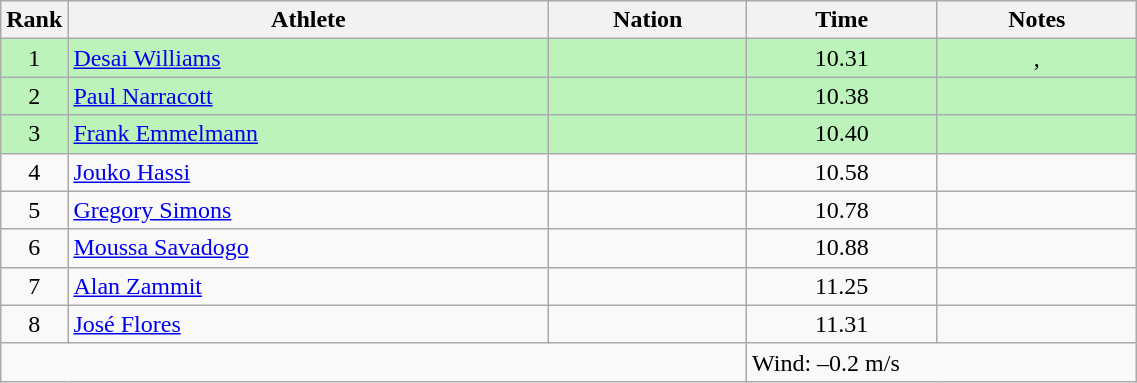<table class="wikitable sortable" style="text-align:center;width: 60%;">
<tr>
<th scope="col" style="width: 10px;">Rank</th>
<th scope="col">Athlete</th>
<th scope="col">Nation</th>
<th scope="col">Time</th>
<th scope="col">Notes</th>
</tr>
<tr bgcolor=bbf3bb>
<td>1</td>
<td align=left><a href='#'>Desai Williams</a></td>
<td align=left></td>
<td>10.31</td>
<td>, </td>
</tr>
<tr bgcolor=bbf3bb>
<td>2</td>
<td align=left><a href='#'>Paul Narracott</a></td>
<td align=left></td>
<td>10.38</td>
<td></td>
</tr>
<tr bgcolor=bbf3bb>
<td>3</td>
<td align=left><a href='#'>Frank Emmelmann</a></td>
<td align=left></td>
<td>10.40</td>
<td></td>
</tr>
<tr>
<td>4</td>
<td align=left><a href='#'>Jouko Hassi</a></td>
<td align=left></td>
<td>10.58</td>
<td></td>
</tr>
<tr>
<td>5</td>
<td align=left><a href='#'>Gregory Simons</a></td>
<td align=left></td>
<td>10.78</td>
<td></td>
</tr>
<tr>
<td>6</td>
<td align=left><a href='#'>Moussa Savadogo</a></td>
<td align=left></td>
<td>10.88</td>
<td></td>
</tr>
<tr>
<td>7</td>
<td align=left><a href='#'>Alan Zammit</a></td>
<td align=left></td>
<td>11.25</td>
<td></td>
</tr>
<tr>
<td>8</td>
<td align=left><a href='#'>José Flores</a></td>
<td align=left></td>
<td>11.31</td>
<td></td>
</tr>
<tr class="sortbottom">
<td colspan="3"></td>
<td colspan="2" style="text-align:left;">Wind: –0.2 m/s</td>
</tr>
</table>
